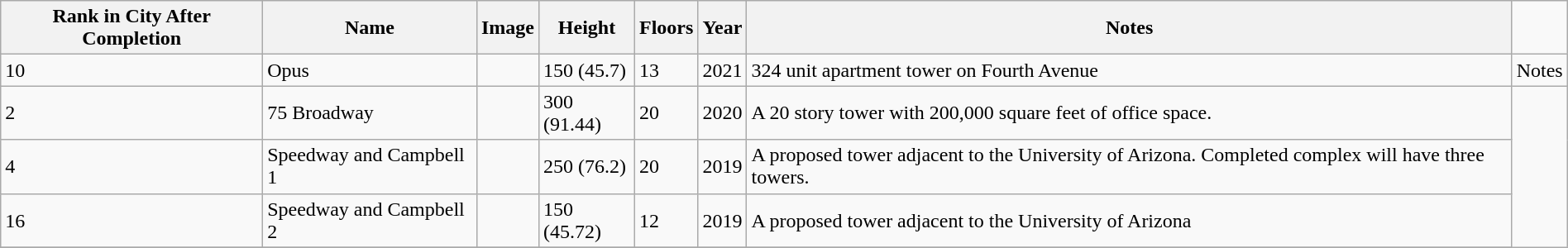<table class="wikitable sortable" width="100%">
<tr>
<th data-sort-type="number">Rank in City After Completion</th>
<th data-sort-type="text">Name</th>
<th class="unsortable">Image</th>
<th width="70" data-sort-type="number">Height<br></th>
<th data-sort-type="number">Floors</th>
<th data-sort-type="number">Year</th>
<th class="unsortable">Notes</th>
</tr>
<tr>
<td>10</td>
<td>Opus</td>
<td></td>
<td>150 (45.7)</td>
<td>13</td>
<td>2021</td>
<td>324 unit apartment tower on Fourth Avenue</td>
<td e">Notes</td>
</tr>
<tr>
<td>2</td>
<td>75 Broadway</td>
<td></td>
<td>300 (91.44)</td>
<td>20</td>
<td>2020</td>
<td>A 20 story tower with 200,000 square feet of office space. </td>
</tr>
<tr>
<td>4</td>
<td>Speedway and Campbell 1</td>
<td></td>
<td>250 (76.2)</td>
<td>20</td>
<td>2019</td>
<td>A proposed tower adjacent to the University of Arizona. Completed complex will have three towers. </td>
</tr>
<tr>
<td>16</td>
<td>Speedway and Campbell 2</td>
<td></td>
<td>150 (45.72)</td>
<td>12</td>
<td>2019</td>
<td>A proposed tower adjacent to the University of Arizona  </td>
</tr>
<tr>
</tr>
</table>
